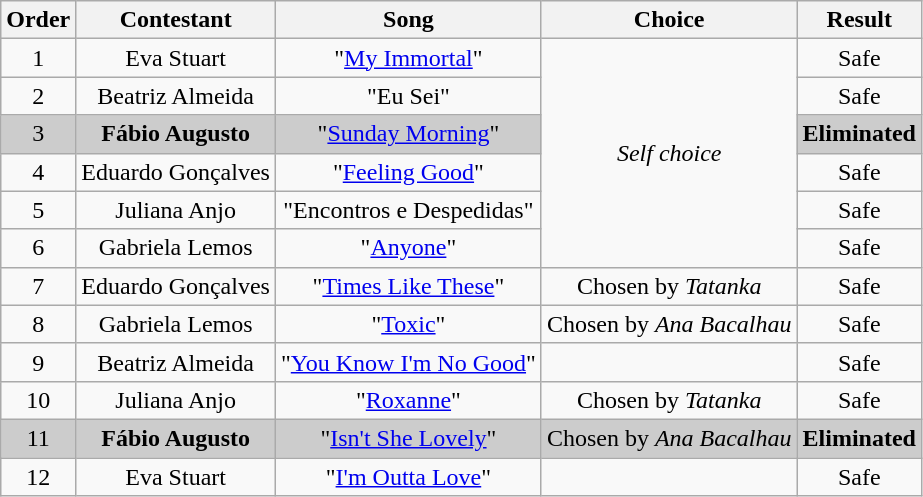<table class="wikitable plainrowheaders" style="text-align:center;">
<tr>
<th>Order</th>
<th>Contestant</th>
<th>Song</th>
<th>Choice</th>
<th>Result</th>
</tr>
<tr>
<td>1</td>
<td>Eva Stuart</td>
<td>"<a href='#'>My Immortal</a>"</td>
<td rowspan=6><em>Self choice</em></td>
<td>Safe</td>
</tr>
<tr>
<td>2</td>
<td>Beatriz Almeida</td>
<td>"Eu Sei"</td>
<td>Safe</td>
</tr>
<tr style="background:#ccc;">
<td>3</td>
<td><strong>Fábio Augusto</strong></td>
<td>"<a href='#'>Sunday Morning</a>"</td>
<td><strong>Eliminated</strong></td>
</tr>
<tr>
<td>4</td>
<td>Eduardo Gonçalves</td>
<td>"<a href='#'>Feeling Good</a>"</td>
<td>Safe</td>
</tr>
<tr>
<td>5</td>
<td>Juliana Anjo</td>
<td>"Encontros e Despedidas"</td>
<td>Safe</td>
</tr>
<tr>
<td>6</td>
<td>Gabriela Lemos</td>
<td>"<a href='#'>Anyone</a>"</td>
<td>Safe</td>
</tr>
<tr>
<td>7</td>
<td>Eduardo Gonçalves</td>
<td>"<a href='#'>Times Like These</a>"</td>
<td>Chosen by <em>Tatanka</em></td>
<td>Safe</td>
</tr>
<tr>
<td>8</td>
<td>Gabriela Lemos</td>
<td>"<a href='#'>Toxic</a>"</td>
<td>Chosen by <em>Ana Bacalhau</em></td>
<td>Safe</td>
</tr>
<tr>
<td>9</td>
<td>Beatriz Almeida</td>
<td>"<a href='#'>You Know I'm No Good</a>"</td>
<td></td>
<td>Safe</td>
</tr>
<tr>
<td>10</td>
<td>Juliana Anjo</td>
<td>"<a href='#'>Roxanne</a>"</td>
<td>Chosen by <em>Tatanka</em></td>
<td>Safe</td>
</tr>
<tr style="background:#ccc;">
<td>11</td>
<td><strong>Fábio Augusto</strong></td>
<td>"<a href='#'>Isn't She Lovely</a>"</td>
<td>Chosen by <em>Ana Bacalhau</em></td>
<td><strong>Eliminated</strong></td>
</tr>
<tr>
<td>12</td>
<td>Eva Stuart</td>
<td>"<a href='#'>I'm Outta Love</a>"</td>
<td></td>
<td>Safe</td>
</tr>
</table>
